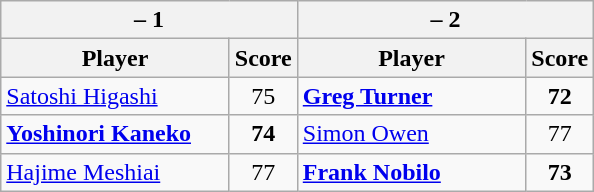<table class=wikitable>
<tr>
<th colspan=2> – 1</th>
<th colspan=2> – 2</th>
</tr>
<tr>
<th width=145>Player</th>
<th>Score</th>
<th width=145>Player</th>
<th>Score</th>
</tr>
<tr>
<td><a href='#'>Satoshi Higashi</a></td>
<td align=center>75</td>
<td><strong><a href='#'>Greg Turner</a></strong></td>
<td align=center><strong>72</strong></td>
</tr>
<tr>
<td><strong><a href='#'>Yoshinori Kaneko</a></strong></td>
<td align=center><strong>74</strong></td>
<td><a href='#'>Simon Owen</a></td>
<td align=center>77</td>
</tr>
<tr>
<td><a href='#'>Hajime Meshiai</a></td>
<td align=center>77</td>
<td><strong><a href='#'>Frank Nobilo</a></strong></td>
<td align=center><strong>73</strong></td>
</tr>
</table>
